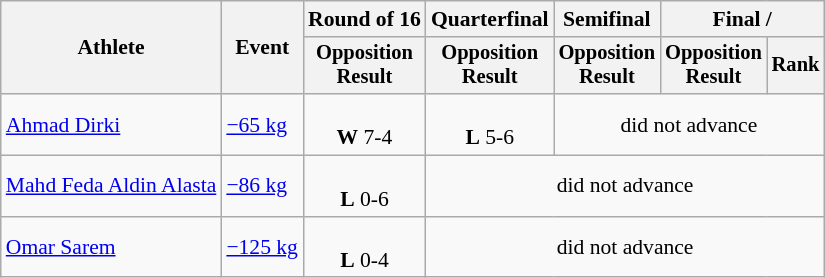<table class="wikitable" style="font-size:90%">
<tr>
<th rowspan="2">Athlete</th>
<th rowspan="2">Event</th>
<th>Round of 16</th>
<th>Quarterfinal</th>
<th>Semifinal</th>
<th colspan=2>Final / </th>
</tr>
<tr style="font-size: 95%">
<th>Opposition<br>Result</th>
<th>Opposition<br>Result</th>
<th>Opposition<br>Result</th>
<th>Opposition<br>Result</th>
<th>Rank</th>
</tr>
<tr align=center>
<td align=left><a href='#'>Ahmad Dirki</a></td>
<td align=left><a href='#'>−65 kg</a></td>
<td><br><strong>W</strong> 7-4</td>
<td><br><strong>L</strong> 5-6</td>
<td colspan=4>did not advance</td>
</tr>
<tr align=center>
<td align=left><a href='#'>Mahd Feda Aldin Alasta</a></td>
<td align=left><a href='#'>−86 kg</a></td>
<td><br><strong>L</strong> 0-6</td>
<td colspan=4>did not advance</td>
</tr>
<tr align=center>
<td align=left><a href='#'>Omar Sarem</a></td>
<td align=left><a href='#'>−125 kg</a></td>
<td><br><strong>L</strong> 0-4</td>
<td colspan=4>did not advance</td>
</tr>
</table>
